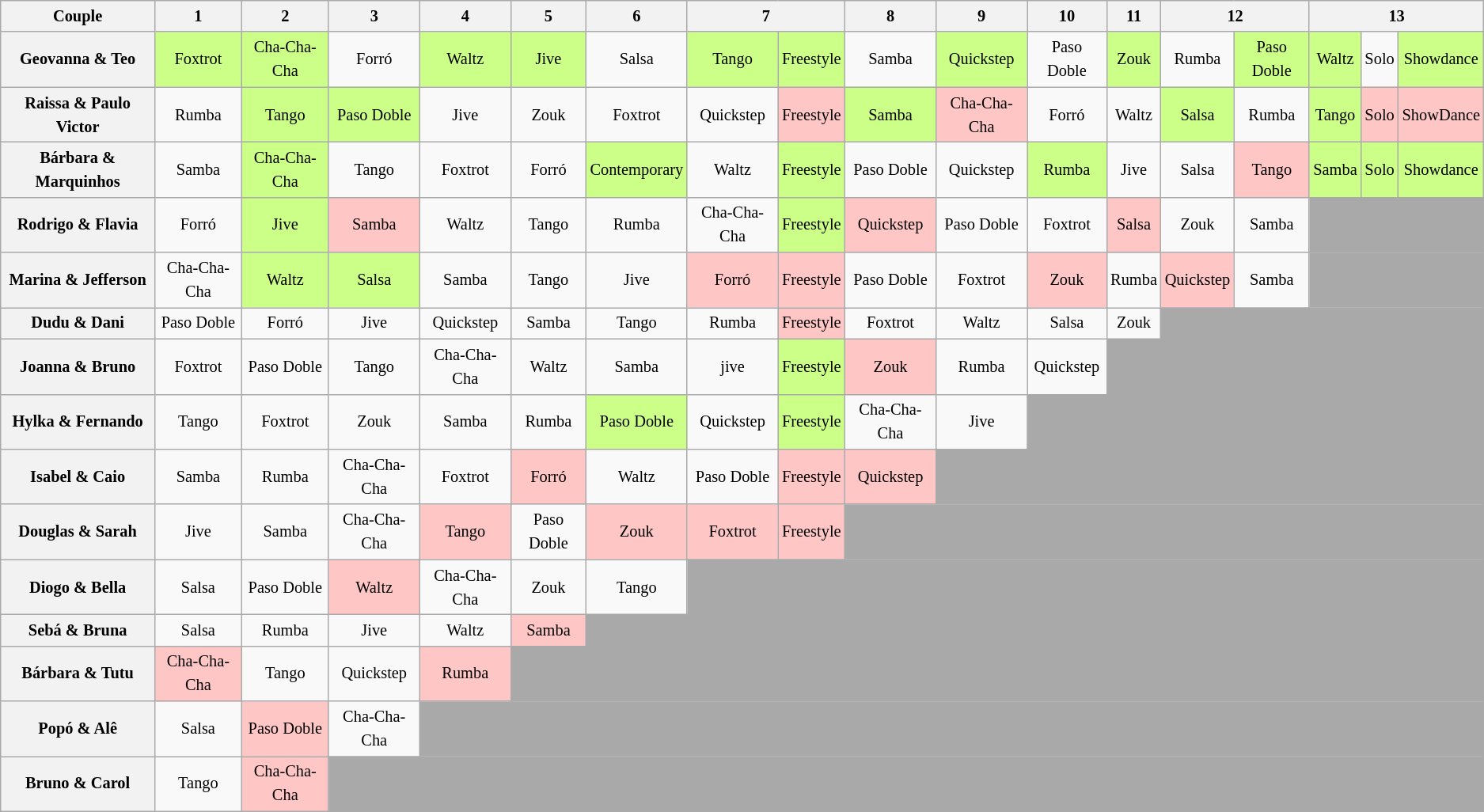<table class="wikitable" style="text-align:center; font-size:85%; line-height:20px">
<tr>
<th>Couple</th>
<th>1</th>
<th>2</th>
<th>3</th>
<th>4</th>
<th>5</th>
<th>6</th>
<th colspan=2>7</th>
<th>8</th>
<th>9</th>
<th>10</th>
<th>11</th>
<th colspan=2>12</th>
<th colspan=3>13</th>
</tr>
<tr>
<th>Geovanna & Teo</th>
<td style="background:#ccff88;">Foxtrot</td>
<td style="background:#ccff88;">Cha-Cha-Cha</td>
<td>Forró</td>
<td style="background:#ccff88;">Waltz</td>
<td style="background:#ccff88;">Jive</td>
<td>Salsa</td>
<td style="background:#ccff88;">Tango</td>
<td style="background:#ccff88;">Freestyle<br></td>
<td>Samba</td>
<td style="background:#ccff88;">Quickstep</td>
<td>Paso Doble</td>
<td style="background:#ccff88;">Zouk </td>
<td>Rumba</td>
<td style="background:#ccff88;">Paso Doble</td>
<td style="background:#ccff88;">Waltz</td>
<td>Solo</td>
<td style="background:#ccff88;">Showdance</td>
</tr>
<tr>
<th>Raissa & Paulo Victor</th>
<td>Rumba</td>
<td style="background:#ccff88;">Tango</td>
<td style="background:#ccff88;">Paso Doble</td>
<td>Jive</td>
<td>Zouk</td>
<td>Foxtrot</td>
<td>Quickstep</td>
<td style="background:#ffc6c6;">Freestyle<br></td>
<td style="background:#ccff88;">Samba</td>
<td style="background:#ffc6c6;">Cha-Cha-Cha</td>
<td>Forró</td>
<td>Waltz </td>
<td style="background:#ccff88;">Salsa</td>
<td>Rumba</td>
<td style="background:#ccff88;">Tango</td>
<td style="background:#ffc6c6;">Solo</td>
<td style="background:#ffc6c6;">ShowDance</td>
</tr>
<tr>
<th>Bárbara & Marquinhos</th>
<td>Samba</td>
<td style="background:#ccff88;">Cha-Cha-Cha</td>
<td>Tango</td>
<td>Foxtrot</td>
<td>Forró</td>
<td style="background:#ccff88;">Contemporary</td>
<td>Waltz</td>
<td style="background:#ccff88;">Freestyle<br></td>
<td>Paso Doble</td>
<td>Quickstep</td>
<td style="background:#ccff88;">Rumba</td>
<td>Jive </td>
<td>Salsa</td>
<td style="background:#ffc6c6;">Tango</td>
<td style="background:#ccff88;">Samba</td>
<td style="background:#ccff88;">Solo</td>
<td style="background:#ccff88;">Showdance</td>
</tr>
<tr>
<th>Rodrigo & Flavia</th>
<td>Forró</td>
<td style="background:#ccff88;">Jive</td>
<td style="background:#ffc6c6;">Samba</td>
<td>Waltz</td>
<td>Tango</td>
<td>Rumba</td>
<td>Cha-Cha-Cha</td>
<td style="background:#ccff88;">Freestyle<br></td>
<td style="background:#ffc6c6;">Quickstep</td>
<td>Paso Doble</td>
<td>Foxtrot</td>
<td style="background:#ffc6c6;">Salsa </td>
<td>Zouk</td>
<td>Samba</td>
<td colspan="3" style="background:darkgrey"></td>
</tr>
<tr>
<th>Marina & Jefferson</th>
<td>Cha-Cha-Cha</td>
<td style="background:#ccff88;">Waltz</td>
<td style="background:#ccff88;">Salsa</td>
<td>Samba</td>
<td>Tango</td>
<td>Jive</td>
<td style="background:#ffc6c6;">Forró</td>
<td style="background:#ffc6c6;">Freestyle<br></td>
<td>Paso Doble</td>
<td>Foxtrot</td>
<td style="background:#ffc6c6;">Zouk</td>
<td>Rumba </td>
<td style="background:#ffc6c6;">Quickstep</td>
<td>Samba</td>
<td colspan="3" style="background:darkgrey"></td>
</tr>
<tr>
<th>Dudu & Dani</th>
<td>Paso Doble</td>
<td>Forró</td>
<td>Jive</td>
<td>Quickstep</td>
<td>Samba</td>
<td>Tango</td>
<td>Rumba</td>
<td style="background:#ffc6c6;">Freestyle<br></td>
<td>Foxtrot</td>
<td>Waltz</td>
<td>Salsa</td>
<td>Zouk </td>
<td colspan="6" style="background:darkgrey"></td>
</tr>
<tr>
<th>Joanna & Bruno</th>
<td>Foxtrot</td>
<td>Paso Doble</td>
<td>Tango</td>
<td>Cha-Cha-Cha</td>
<td>Waltz</td>
<td>Samba</td>
<td>jive</td>
<td style="background:#ccff88;">Freestyle<br></td>
<td style="background:#ffc6c6;">Zouk</td>
<td>Rumba</td>
<td>Quickstep</td>
<td colspan="7" style="background:darkgrey"></td>
</tr>
<tr>
<th>Hylka & Fernando</th>
<td>Tango</td>
<td>Foxtrot</td>
<td>Zouk</td>
<td>Samba</td>
<td>Rumba</td>
<td style="background:#ccff88;">Paso Doble</td>
<td>Quickstep</td>
<td style="background:#ccff88;">Freestyle<br></td>
<td>Cha-Cha-Cha</td>
<td>Jive</td>
<td colspan="8" style="background:darkgrey"></td>
</tr>
<tr>
<th>Isabel & Caio</th>
<td>Samba</td>
<td>Rumba</td>
<td>Cha-Cha-Cha</td>
<td>Foxtrot</td>
<td style="background:#ffc6c6;">Forró</td>
<td>Waltz</td>
<td>Paso Doble</td>
<td style="background:#ffc6c6;">Freestyle<br></td>
<td style="background:#ffc6c6;">Quickstep</td>
<td colspan="9" style="background:darkgrey"></td>
</tr>
<tr>
<th>Douglas & Sarah</th>
<td>Jive</td>
<td>Samba</td>
<td>Cha-Cha-Cha</td>
<td style="background:#ffc6c6;">Tango</td>
<td>Paso Doble</td>
<td style="background:#ffc6c6;">Zouk</td>
<td style="background:#ffc6c6;">Foxtrot</td>
<td style="background:#ffc6c6;">Freestyle<br></td>
<td colspan="10" style="background:darkgrey"></td>
</tr>
<tr>
<th>Diogo & Bella</th>
<td>Salsa</td>
<td>Paso Doble</td>
<td style="background:#ffc6c6;">Waltz</td>
<td>Cha-Cha-Cha</td>
<td>Zouk</td>
<td>Tango</td>
<td colspan="12" style="background:darkgrey"></td>
</tr>
<tr>
<th>Sebá & Bruna</th>
<td>Salsa</td>
<td>Rumba</td>
<td>Jive</td>
<td>Waltz</td>
<td style="background:#ffc6c6;">Samba</td>
<td colspan="13" style="background:darkgrey"></td>
</tr>
<tr>
<th>Bárbara & Tutu</th>
<td style="background:#ffc6c6;">Cha-Cha-Cha</td>
<td>Tango</td>
<td>Quickstep</td>
<td style="background:#ffc6c6;">Rumba</td>
<td colspan="14" style="background:darkgrey"></td>
</tr>
<tr>
<th>Popó & Alê</th>
<td>Salsa</td>
<td style="background:#ffc6c6;">Paso Doble</td>
<td>Cha-Cha-Cha</td>
<td colspan="15" style="background:darkgrey"></td>
</tr>
<tr>
<th>Bruno & Carol</th>
<td>Tango</td>
<td style="background:#ffc6c6;">Cha-Cha-Cha</td>
<td colspan="16" style="background:darkgrey"></td>
</tr>
</table>
